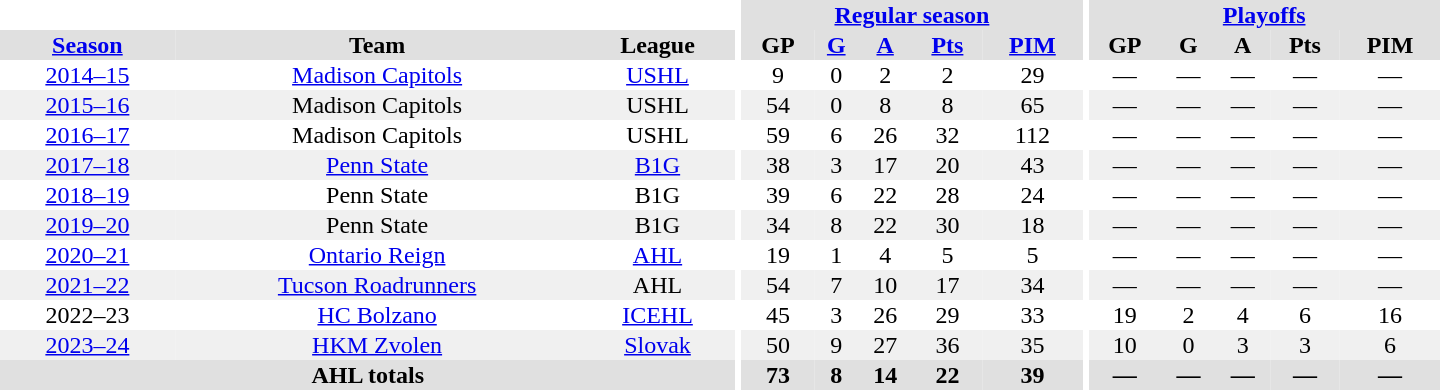<table border="0" cellpadding="1" cellspacing="0" style="text-align:center; width:60em">
<tr style="background:#e0e0e0;">
<th colspan="3" style="background:#fff;"></th>
<th rowspan="99" style="background:#fff;"></th>
<th colspan="5"><a href='#'>Regular season</a></th>
<th rowspan="99" style="background:#fff;"></th>
<th colspan="5"><a href='#'>Playoffs</a></th>
</tr>
<tr style="background:#e0e0e0;">
<th><a href='#'>Season</a></th>
<th>Team</th>
<th>League</th>
<th>GP</th>
<th><a href='#'>G</a></th>
<th><a href='#'>A</a></th>
<th><a href='#'>Pts</a></th>
<th><a href='#'>PIM</a></th>
<th>GP</th>
<th>G</th>
<th>A</th>
<th>Pts</th>
<th>PIM</th>
</tr>
<tr>
<td><a href='#'>2014–15</a></td>
<td><a href='#'>Madison Capitols</a></td>
<td><a href='#'>USHL</a></td>
<td>9</td>
<td>0</td>
<td>2</td>
<td>2</td>
<td>29</td>
<td>—</td>
<td>—</td>
<td>—</td>
<td>—</td>
<td>—</td>
</tr>
<tr style="background:#f0f0f0;">
<td><a href='#'>2015–16</a></td>
<td>Madison Capitols</td>
<td>USHL</td>
<td>54</td>
<td>0</td>
<td>8</td>
<td>8</td>
<td>65</td>
<td>—</td>
<td>—</td>
<td>—</td>
<td>—</td>
<td>—</td>
</tr>
<tr>
<td><a href='#'>2016–17</a></td>
<td>Madison Capitols</td>
<td>USHL</td>
<td>59</td>
<td>6</td>
<td>26</td>
<td>32</td>
<td>112</td>
<td>—</td>
<td>—</td>
<td>—</td>
<td>—</td>
<td>—</td>
</tr>
<tr style="background:#f0f0f0;">
<td><a href='#'>2017–18</a></td>
<td><a href='#'>Penn State</a></td>
<td><a href='#'>B1G</a></td>
<td>38</td>
<td>3</td>
<td>17</td>
<td>20</td>
<td>43</td>
<td>—</td>
<td>—</td>
<td>—</td>
<td>—</td>
<td>—</td>
</tr>
<tr>
<td><a href='#'>2018–19</a></td>
<td>Penn State</td>
<td>B1G</td>
<td>39</td>
<td>6</td>
<td>22</td>
<td>28</td>
<td>24</td>
<td>—</td>
<td>—</td>
<td>—</td>
<td>—</td>
<td>—</td>
</tr>
<tr style="background:#f0f0f0;">
<td><a href='#'>2019–20</a></td>
<td>Penn State</td>
<td>B1G</td>
<td>34</td>
<td>8</td>
<td>22</td>
<td>30</td>
<td>18</td>
<td>—</td>
<td>—</td>
<td>—</td>
<td>—</td>
<td>—</td>
</tr>
<tr>
<td><a href='#'>2020–21</a></td>
<td><a href='#'>Ontario Reign</a></td>
<td><a href='#'>AHL</a></td>
<td>19</td>
<td>1</td>
<td>4</td>
<td>5</td>
<td>5</td>
<td>—</td>
<td>—</td>
<td>—</td>
<td>—</td>
<td>—</td>
</tr>
<tr style="background:#f0f0f0;">
<td><a href='#'>2021–22</a></td>
<td><a href='#'>Tucson Roadrunners</a></td>
<td>AHL</td>
<td>54</td>
<td>7</td>
<td>10</td>
<td>17</td>
<td>34</td>
<td>—</td>
<td>—</td>
<td>—</td>
<td>—</td>
<td>—</td>
</tr>
<tr>
<td>2022–23</td>
<td><a href='#'>HC Bolzano</a></td>
<td><a href='#'>ICEHL</a></td>
<td>45</td>
<td>3</td>
<td>26</td>
<td>29</td>
<td>33</td>
<td>19</td>
<td>2</td>
<td>4</td>
<td>6</td>
<td>16</td>
</tr>
<tr style="background:#f0f0f0;">
<td><a href='#'>2023–24</a></td>
<td><a href='#'>HKM Zvolen</a></td>
<td><a href='#'>Slovak</a></td>
<td>50</td>
<td>9</td>
<td>27</td>
<td>36</td>
<td>35</td>
<td>10</td>
<td>0</td>
<td>3</td>
<td>3</td>
<td>6</td>
</tr>
<tr style="background:#e0e0e0;">
<th colspan="3">AHL totals</th>
<th>73</th>
<th>8</th>
<th>14</th>
<th>22</th>
<th>39</th>
<th>—</th>
<th>—</th>
<th>—</th>
<th>—</th>
<th>—</th>
</tr>
</table>
